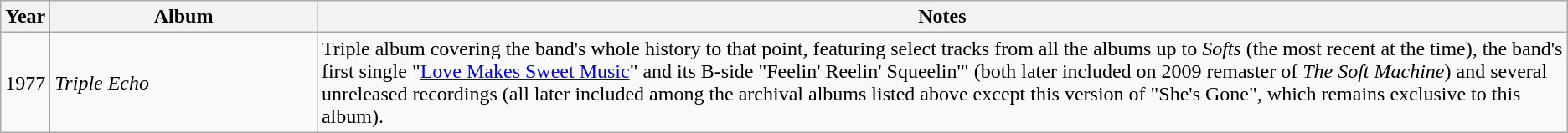<table class="wikitable sortable">
<tr>
<th>Year</th>
<th scope="col" style="width: 205px;">Album</th>
<th>Notes</th>
</tr>
<tr>
<td>1977</td>
<td><em>Triple Echo</em></td>
<td>Triple album covering the band's whole history to that point, featuring select tracks from all the albums up to <em>Softs</em> (the most recent at the time), the band's first single "<a href='#'>Love Makes Sweet Music</a>" and its B-side "Feelin' Reelin' Squeelin'" (both later included on 2009 remaster of <em>The Soft Machine</em>) and several unreleased recordings (all later included among the archival albums listed above except this version of "She's Gone", which remains exclusive to this album).</td>
</tr>
</table>
